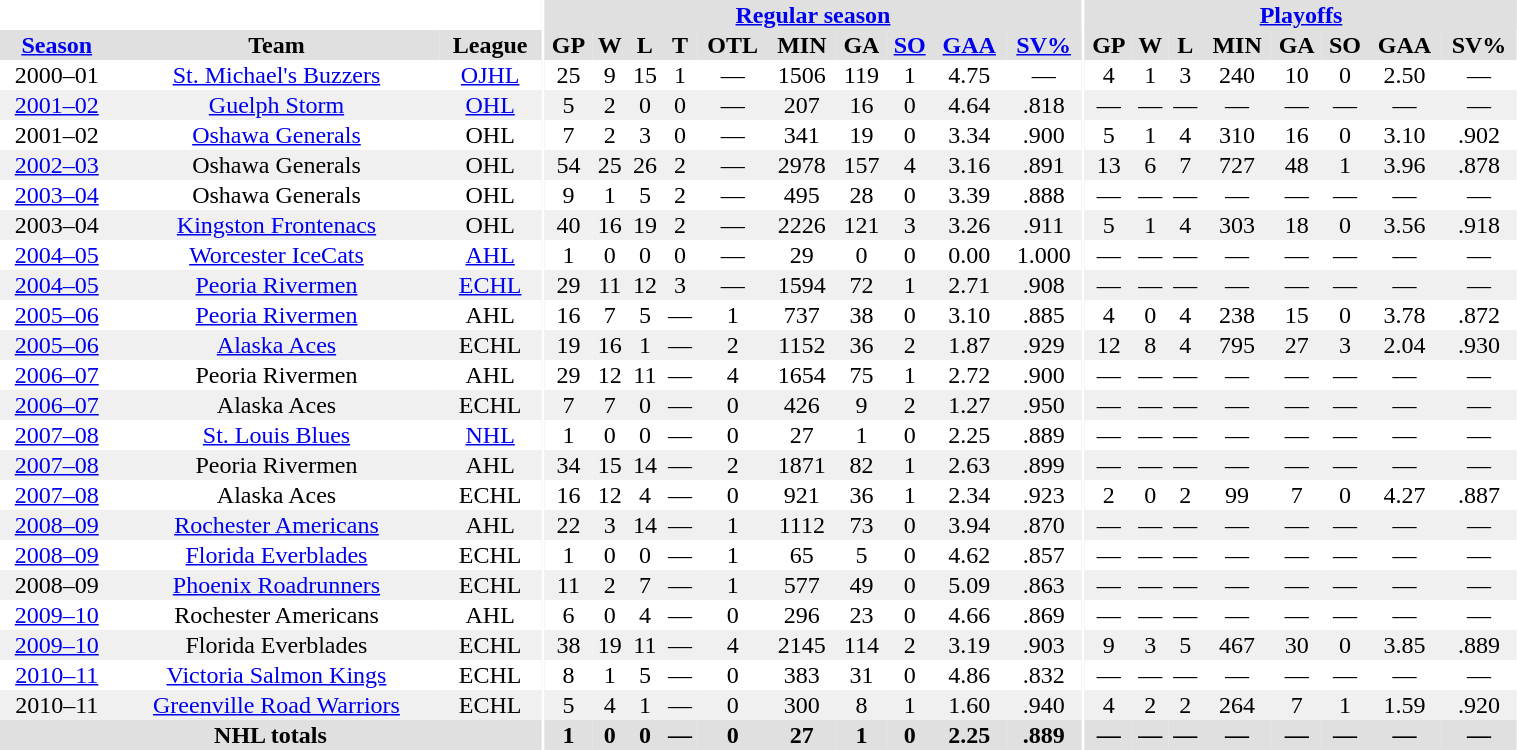<table border="0" cellpadding="1" cellspacing="0" style="width:80%; text-align:center;">
<tr bgcolor="#e0e0e0">
<th colspan="3" bgcolor="#ffffff"></th>
<th rowspan="99" bgcolor="#ffffff"></th>
<th colspan="10" bgcolor="#e0e0e0"><a href='#'>Regular season</a></th>
<th rowspan="99" bgcolor="#ffffff"></th>
<th colspan="8" bgcolor="#e0e0e0"><a href='#'>Playoffs</a></th>
</tr>
<tr bgcolor="#e0e0e0">
<th><a href='#'>Season</a></th>
<th>Team</th>
<th>League</th>
<th>GP</th>
<th>W</th>
<th>L</th>
<th>T</th>
<th>OTL</th>
<th>MIN</th>
<th>GA</th>
<th><a href='#'>SO</a></th>
<th><a href='#'>GAA</a></th>
<th><a href='#'>SV%</a></th>
<th>GP</th>
<th>W</th>
<th>L</th>
<th>MIN</th>
<th>GA</th>
<th>SO</th>
<th>GAA</th>
<th>SV%</th>
</tr>
<tr>
<td>2000–01</td>
<td><a href='#'>St. Michael's Buzzers</a></td>
<td><a href='#'>OJHL</a></td>
<td>25</td>
<td>9</td>
<td>15</td>
<td>1</td>
<td>—</td>
<td>1506</td>
<td>119</td>
<td>1</td>
<td>4.75</td>
<td>—</td>
<td>4</td>
<td>1</td>
<td>3</td>
<td>240</td>
<td>10</td>
<td>0</td>
<td>2.50</td>
<td>—</td>
</tr>
<tr bgcolor="#f0f0f0">
<td><a href='#'>2001–02</a></td>
<td><a href='#'>Guelph Storm</a></td>
<td><a href='#'>OHL</a></td>
<td>5</td>
<td>2</td>
<td>0</td>
<td>0</td>
<td>—</td>
<td>207</td>
<td>16</td>
<td>0</td>
<td>4.64</td>
<td>.818</td>
<td>—</td>
<td>—</td>
<td>—</td>
<td>—</td>
<td>—</td>
<td>—</td>
<td>—</td>
<td>—</td>
</tr>
<tr>
<td>2001–02</td>
<td><a href='#'>Oshawa Generals</a></td>
<td>OHL</td>
<td>7</td>
<td>2</td>
<td>3</td>
<td>0</td>
<td>—</td>
<td>341</td>
<td>19</td>
<td>0</td>
<td>3.34</td>
<td>.900</td>
<td>5</td>
<td>1</td>
<td>4</td>
<td>310</td>
<td>16</td>
<td>0</td>
<td>3.10</td>
<td>.902</td>
</tr>
<tr bgcolor="#f0f0f0">
<td><a href='#'>2002–03</a></td>
<td>Oshawa Generals</td>
<td>OHL</td>
<td>54</td>
<td>25</td>
<td>26</td>
<td>2</td>
<td>—</td>
<td>2978</td>
<td>157</td>
<td>4</td>
<td>3.16</td>
<td>.891</td>
<td>13</td>
<td>6</td>
<td>7</td>
<td>727</td>
<td>48</td>
<td>1</td>
<td>3.96</td>
<td>.878</td>
</tr>
<tr>
<td><a href='#'>2003–04</a></td>
<td>Oshawa Generals</td>
<td>OHL</td>
<td>9</td>
<td>1</td>
<td>5</td>
<td>2</td>
<td>—</td>
<td>495</td>
<td>28</td>
<td>0</td>
<td>3.39</td>
<td>.888</td>
<td>—</td>
<td>—</td>
<td>—</td>
<td>—</td>
<td>—</td>
<td>—</td>
<td>—</td>
<td>—</td>
</tr>
<tr bgcolor="#f0f0f0">
<td>2003–04</td>
<td><a href='#'>Kingston Frontenacs</a></td>
<td>OHL</td>
<td>40</td>
<td>16</td>
<td>19</td>
<td>2</td>
<td>—</td>
<td>2226</td>
<td>121</td>
<td>3</td>
<td>3.26</td>
<td>.911</td>
<td>5</td>
<td>1</td>
<td>4</td>
<td>303</td>
<td>18</td>
<td>0</td>
<td>3.56</td>
<td>.918</td>
</tr>
<tr>
<td><a href='#'>2004–05</a></td>
<td><a href='#'>Worcester IceCats</a></td>
<td><a href='#'>AHL</a></td>
<td>1</td>
<td>0</td>
<td>0</td>
<td>0</td>
<td>—</td>
<td>29</td>
<td>0</td>
<td>0</td>
<td>0.00</td>
<td>1.000</td>
<td>—</td>
<td>—</td>
<td>—</td>
<td>—</td>
<td>—</td>
<td>—</td>
<td>—</td>
<td>—</td>
</tr>
<tr bgcolor="#f0f0f0">
<td><a href='#'>2004–05</a></td>
<td><a href='#'>Peoria Rivermen</a></td>
<td><a href='#'>ECHL</a></td>
<td>29</td>
<td>11</td>
<td>12</td>
<td>3</td>
<td>—</td>
<td>1594</td>
<td>72</td>
<td>1</td>
<td>2.71</td>
<td>.908</td>
<td>—</td>
<td>—</td>
<td>—</td>
<td>—</td>
<td>—</td>
<td>—</td>
<td>—</td>
<td>—</td>
</tr>
<tr>
<td><a href='#'>2005–06</a></td>
<td><a href='#'>Peoria Rivermen</a></td>
<td>AHL</td>
<td>16</td>
<td>7</td>
<td>5</td>
<td>—</td>
<td>1</td>
<td>737</td>
<td>38</td>
<td>0</td>
<td>3.10</td>
<td>.885</td>
<td>4</td>
<td>0</td>
<td>4</td>
<td>238</td>
<td>15</td>
<td>0</td>
<td>3.78</td>
<td>.872</td>
</tr>
<tr bgcolor="#f0f0f0">
<td><a href='#'>2005–06</a></td>
<td><a href='#'>Alaska Aces</a></td>
<td>ECHL</td>
<td>19</td>
<td>16</td>
<td>1</td>
<td>—</td>
<td>2</td>
<td>1152</td>
<td>36</td>
<td>2</td>
<td>1.87</td>
<td>.929</td>
<td>12</td>
<td>8</td>
<td>4</td>
<td>795</td>
<td>27</td>
<td>3</td>
<td>2.04</td>
<td>.930</td>
</tr>
<tr>
<td><a href='#'>2006–07</a></td>
<td>Peoria Rivermen</td>
<td>AHL</td>
<td>29</td>
<td>12</td>
<td>11</td>
<td>—</td>
<td>4</td>
<td>1654</td>
<td>75</td>
<td>1</td>
<td>2.72</td>
<td>.900</td>
<td>—</td>
<td>—</td>
<td>—</td>
<td>—</td>
<td>—</td>
<td>—</td>
<td>—</td>
<td>—</td>
</tr>
<tr bgcolor="#f0f0f0">
<td><a href='#'>2006–07</a></td>
<td>Alaska Aces</td>
<td>ECHL</td>
<td>7</td>
<td>7</td>
<td>0</td>
<td>—</td>
<td>0</td>
<td>426</td>
<td>9</td>
<td>2</td>
<td>1.27</td>
<td>.950</td>
<td>—</td>
<td>—</td>
<td>—</td>
<td>—</td>
<td>—</td>
<td>—</td>
<td>—</td>
<td>—</td>
</tr>
<tr>
<td><a href='#'>2007–08</a></td>
<td><a href='#'>St. Louis Blues</a></td>
<td><a href='#'>NHL</a></td>
<td>1</td>
<td>0</td>
<td>0</td>
<td>—</td>
<td>0</td>
<td>27</td>
<td>1</td>
<td>0</td>
<td>2.25</td>
<td>.889</td>
<td>—</td>
<td>—</td>
<td>—</td>
<td>—</td>
<td>—</td>
<td>—</td>
<td>—</td>
<td>—</td>
</tr>
<tr bgcolor="#f0f0f0">
<td><a href='#'>2007–08</a></td>
<td>Peoria Rivermen</td>
<td>AHL</td>
<td>34</td>
<td>15</td>
<td>14</td>
<td>—</td>
<td>2</td>
<td>1871</td>
<td>82</td>
<td>1</td>
<td>2.63</td>
<td>.899</td>
<td>—</td>
<td>—</td>
<td>—</td>
<td>—</td>
<td>—</td>
<td>—</td>
<td>—</td>
<td>—</td>
</tr>
<tr>
<td><a href='#'>2007–08</a></td>
<td>Alaska Aces</td>
<td>ECHL</td>
<td>16</td>
<td>12</td>
<td>4</td>
<td>—</td>
<td>0</td>
<td>921</td>
<td>36</td>
<td>1</td>
<td>2.34</td>
<td>.923</td>
<td>2</td>
<td>0</td>
<td>2</td>
<td>99</td>
<td>7</td>
<td>0</td>
<td>4.27</td>
<td>.887</td>
</tr>
<tr bgcolor="#f0f0f0">
<td><a href='#'>2008–09</a></td>
<td><a href='#'>Rochester Americans</a></td>
<td>AHL</td>
<td>22</td>
<td>3</td>
<td>14</td>
<td>—</td>
<td>1</td>
<td>1112</td>
<td>73</td>
<td>0</td>
<td>3.94</td>
<td>.870</td>
<td>—</td>
<td>—</td>
<td>—</td>
<td>—</td>
<td>—</td>
<td>—</td>
<td>—</td>
<td>—</td>
</tr>
<tr>
<td><a href='#'>2008–09</a></td>
<td><a href='#'>Florida Everblades</a></td>
<td>ECHL</td>
<td>1</td>
<td>0</td>
<td>0</td>
<td>—</td>
<td>1</td>
<td>65</td>
<td>5</td>
<td>0</td>
<td>4.62</td>
<td>.857</td>
<td>—</td>
<td>—</td>
<td>—</td>
<td>—</td>
<td>—</td>
<td>—</td>
<td>—</td>
<td>—</td>
</tr>
<tr bgcolor="#f0f0f0">
<td>2008–09</td>
<td><a href='#'>Phoenix Roadrunners</a></td>
<td>ECHL</td>
<td>11</td>
<td>2</td>
<td>7</td>
<td>—</td>
<td>1</td>
<td>577</td>
<td>49</td>
<td>0</td>
<td>5.09</td>
<td>.863</td>
<td>—</td>
<td>—</td>
<td>—</td>
<td>—</td>
<td>—</td>
<td>—</td>
<td>—</td>
<td>—</td>
</tr>
<tr>
<td><a href='#'>2009–10</a></td>
<td>Rochester Americans</td>
<td>AHL</td>
<td>6</td>
<td>0</td>
<td>4</td>
<td>—</td>
<td>0</td>
<td>296</td>
<td>23</td>
<td>0</td>
<td>4.66</td>
<td>.869</td>
<td>—</td>
<td>—</td>
<td>—</td>
<td>—</td>
<td>—</td>
<td>—</td>
<td>—</td>
<td>—</td>
</tr>
<tr bgcolor="#f0f0f0">
<td><a href='#'>2009–10</a></td>
<td>Florida Everblades</td>
<td>ECHL</td>
<td>38</td>
<td>19</td>
<td>11</td>
<td>—</td>
<td>4</td>
<td>2145</td>
<td>114</td>
<td>2</td>
<td>3.19</td>
<td>.903</td>
<td>9</td>
<td>3</td>
<td>5</td>
<td>467</td>
<td>30</td>
<td>0</td>
<td>3.85</td>
<td>.889</td>
</tr>
<tr>
<td><a href='#'>2010–11</a></td>
<td><a href='#'>Victoria Salmon Kings</a></td>
<td>ECHL</td>
<td>8</td>
<td>1</td>
<td>5</td>
<td>—</td>
<td>0</td>
<td>383</td>
<td>31</td>
<td>0</td>
<td>4.86</td>
<td>.832</td>
<td>—</td>
<td>—</td>
<td>—</td>
<td>—</td>
<td>—</td>
<td>—</td>
<td>—</td>
<td>—</td>
</tr>
<tr bgcolor="#f0f0f0">
<td>2010–11</td>
<td><a href='#'>Greenville Road Warriors</a></td>
<td>ECHL</td>
<td>5</td>
<td>4</td>
<td>1</td>
<td>—</td>
<td>0</td>
<td>300</td>
<td>8</td>
<td>1</td>
<td>1.60</td>
<td>.940</td>
<td>4</td>
<td>2</td>
<td>2</td>
<td>264</td>
<td>7</td>
<td>1</td>
<td>1.59</td>
<td>.920</td>
</tr>
<tr bgcolor="#e0e0e0">
<th colspan="3">NHL totals</th>
<th>1</th>
<th>0</th>
<th>0</th>
<th>—</th>
<th>0</th>
<th>27</th>
<th>1</th>
<th>0</th>
<th>2.25</th>
<th>.889</th>
<th>—</th>
<th>—</th>
<th>—</th>
<th>—</th>
<th>—</th>
<th>—</th>
<th>—</th>
<th>—</th>
</tr>
</table>
